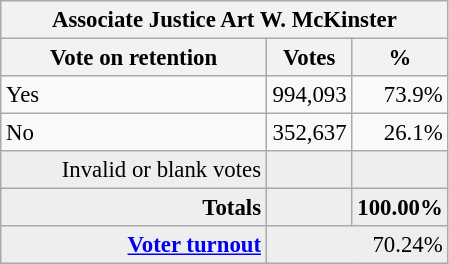<table class="wikitable" style="font-size: 95%;">
<tr style="background-color:#E9E9E9">
<th colspan=7>Associate Justice Art W. McKinster</th>
</tr>
<tr style="background-color:#E9E9E9">
<th style="width: 170px">Vote on retention</th>
<th style="width: 50px">Votes</th>
<th style="width: 40px">%</th>
</tr>
<tr>
<td>Yes</td>
<td align="right">994,093</td>
<td align="right">73.9%</td>
</tr>
<tr>
<td>No</td>
<td align="right">352,637</td>
<td align="right">26.1%</td>
</tr>
<tr bgcolor="#EEEEEE">
<td align="right">Invalid or blank votes</td>
<td align="right"></td>
<td align="right"></td>
</tr>
<tr bgcolor="#EEEEEE">
<td align="right"><strong>Totals</strong></td>
<td align="right"><strong></strong></td>
<td align="right"><strong>100.00%</strong></td>
</tr>
<tr bgcolor="#EEEEEE">
<td align="right"><strong><a href='#'>Voter turnout</a></strong></td>
<td colspan="2" align="right">70.24%</td>
</tr>
</table>
